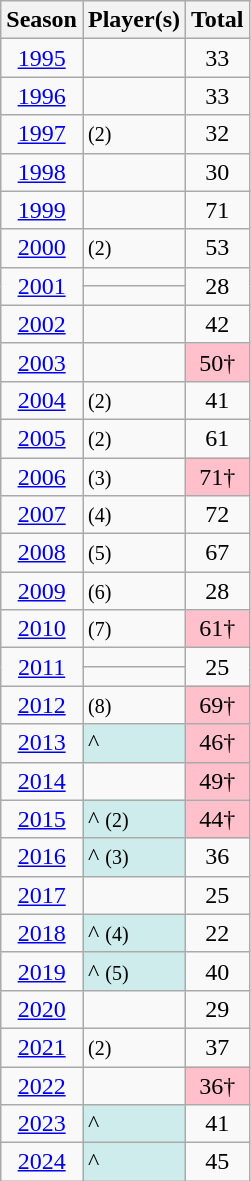<table class="wikitable sortable" style="text-align:center">
<tr>
<th>Season</th>
<th>Player(s)</th>
<th>Total</th>
</tr>
<tr>
<td><a href='#'>1995</a></td>
<td align="left"></td>
<td>33</td>
</tr>
<tr>
<td><a href='#'>1996</a></td>
<td align="left"></td>
<td>33</td>
</tr>
<tr>
<td><a href='#'>1997</a></td>
<td align="left"> <small>(2)</small></td>
<td>32</td>
</tr>
<tr>
<td><a href='#'>1998</a></td>
<td align="left"></td>
<td>30</td>
</tr>
<tr>
<td><a href='#'>1999</a></td>
<td align="left"></td>
<td>71</td>
</tr>
<tr>
<td><a href='#'>2000</a></td>
<td align="left"> <small>(2)</small></td>
<td>53</td>
</tr>
<tr>
<td rowspan="2"><a href='#'>2001</a></td>
<td align="left"></td>
<td rowspan="2">28</td>
</tr>
<tr>
<td align=left></td>
</tr>
<tr>
<td><a href='#'>2002</a></td>
<td align=left></td>
<td>42</td>
</tr>
<tr>
<td><a href='#'>2003</a></td>
<td align=left></td>
<td align=center bgcolor="#FFC0CB">50†</td>
</tr>
<tr>
<td><a href='#'>2004</a></td>
<td align=left> <small>(2)</small></td>
<td>41</td>
</tr>
<tr>
<td><a href='#'>2005</a></td>
<td align=left> <small>(2)</small></td>
<td>61</td>
</tr>
<tr>
<td><a href='#'>2006</a></td>
<td align=left> <small>(3)</small></td>
<td align=center bgcolor="#FFC0CB">71†</td>
</tr>
<tr>
<td><a href='#'>2007</a></td>
<td align=left> <small>(4)</small></td>
<td>72</td>
</tr>
<tr>
<td><a href='#'>2008</a></td>
<td align=left> <small>(5)</small></td>
<td>67</td>
</tr>
<tr>
<td><a href='#'>2009</a></td>
<td align=left> <small>(6)</small></td>
<td>28</td>
</tr>
<tr>
<td><a href='#'>2010</a></td>
<td align=left> <small>(7)</small></td>
<td align=center bgcolor="#FFC0CB">61†</td>
</tr>
<tr>
<td rowspan=2><a href='#'>2011</a></td>
<td align=left></td>
<td rowspan="2">25</td>
</tr>
<tr>
<td align=left></td>
</tr>
<tr>
<td><a href='#'>2012</a></td>
<td align=left> <small>(8)</small></td>
<td align=center bgcolor="#FFC0CB">69†</td>
</tr>
<tr>
<td><a href='#'>2013</a></td>
<td align=left bgcolor="#CFECEC">^</td>
<td align=center bgcolor="#FFC0CB">46†</td>
</tr>
<tr>
<td><a href='#'>2014</a></td>
<td align=left></td>
<td align=center bgcolor="#FFC0CB">49†</td>
</tr>
<tr>
<td><a href='#'>2015</a></td>
<td align=left bgcolor="#CFECEC">^ <small>(2)</small></td>
<td align=center bgcolor="#FFC0CB">44†</td>
</tr>
<tr>
<td><a href='#'>2016</a></td>
<td align=left bgcolor="#CFECEC">^ <small>(3)</small></td>
<td>36</td>
</tr>
<tr>
<td><a href='#'>2017</a></td>
<td align=left></td>
<td>25</td>
</tr>
<tr>
<td><a href='#'>2018</a></td>
<td align=left bgcolor="#CFECEC">^ <small>(4)</small></td>
<td>22</td>
</tr>
<tr>
<td><a href='#'>2019</a></td>
<td align=left bgcolor="#CFECEC">^ <small>(5)</small></td>
<td>40</td>
</tr>
<tr>
<td><a href='#'>2020</a></td>
<td align=left></td>
<td>29</td>
</tr>
<tr>
<td><a href='#'>2021</a></td>
<td align=left> <small>(2)</small></td>
<td>37</td>
</tr>
<tr>
<td><a href='#'>2022</a></td>
<td align=left></td>
<td align=center bgcolor="#FFC0CB">36†</td>
</tr>
<tr>
<td><a href='#'>2023</a></td>
<td align=left bgcolor="#CFECEC">^</td>
<td>41</td>
</tr>
<tr>
<td><a href='#'>2024</a></td>
<td align=left bgcolor="#CFECEC">^</td>
<td>45</td>
</tr>
</table>
